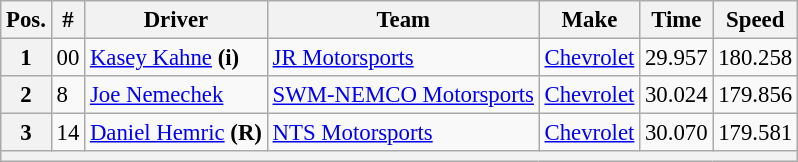<table class="wikitable" style="font-size:95%">
<tr>
<th>Pos.</th>
<th>#</th>
<th>Driver</th>
<th>Team</th>
<th>Make</th>
<th>Time</th>
<th>Speed</th>
</tr>
<tr>
<th>1</th>
<td>00</td>
<td><a href='#'>Kasey Kahne</a> <strong>(i)</strong></td>
<td><a href='#'>JR Motorsports</a></td>
<td><a href='#'>Chevrolet</a></td>
<td>29.957</td>
<td>180.258</td>
</tr>
<tr>
<th>2</th>
<td>8</td>
<td><a href='#'>Joe Nemechek</a></td>
<td><a href='#'>SWM-NEMCO Motorsports</a></td>
<td><a href='#'>Chevrolet</a></td>
<td>30.024</td>
<td>179.856</td>
</tr>
<tr>
<th>3</th>
<td>14</td>
<td><a href='#'>Daniel Hemric</a> <strong>(R)</strong></td>
<td><a href='#'>NTS Motorsports</a></td>
<td><a href='#'>Chevrolet</a></td>
<td>30.070</td>
<td>179.581</td>
</tr>
<tr>
<th colspan="7"></th>
</tr>
</table>
